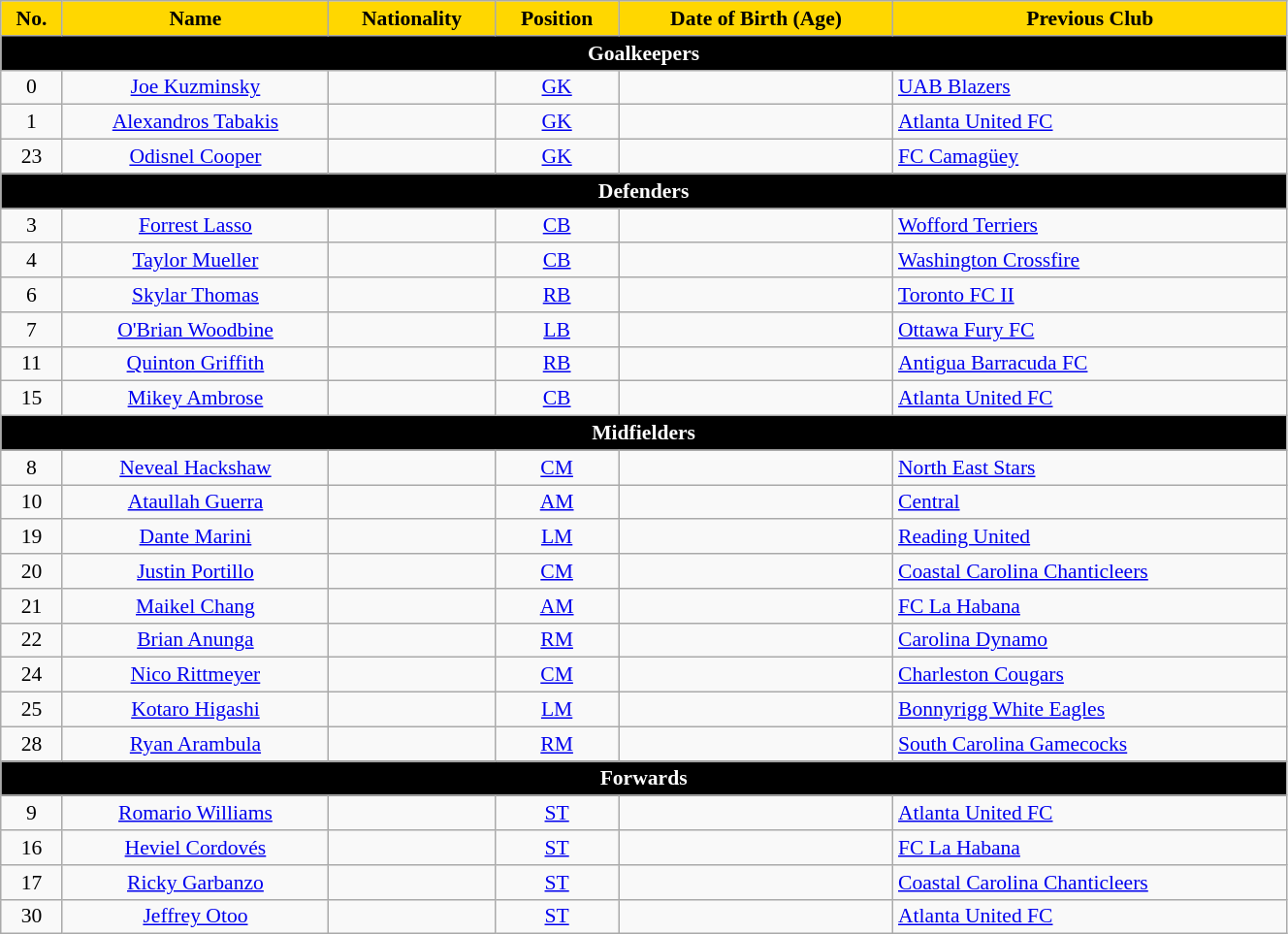<table class="wikitable" style="text-align:center; font-size:90%; width:70%;">
<tr>
<th style="background:gold; color:black; text-align:center;">No.</th>
<th style="background:gold; color:black; text-align:center;">Name</th>
<th style="background:gold; color:black; text-align:center;">Nationality</th>
<th style="background:gold; color:black; text-align:center;">Position</th>
<th style="background:gold; color:black; text-align:center;">Date of Birth (Age)</th>
<th style="background:gold; color:black; text-align:center;">Previous Club</th>
</tr>
<tr>
<th colspan="6" style="background:black; color:white; text-align:center;">Goalkeepers</th>
</tr>
<tr>
<td>0</td>
<td><a href='#'>Joe Kuzminsky</a></td>
<td></td>
<td><a href='#'>GK</a></td>
<td></td>
<td align=left> <a href='#'>UAB Blazers</a></td>
</tr>
<tr>
<td>1</td>
<td><a href='#'>Alexandros Tabakis</a></td>
<td></td>
<td><a href='#'>GK</a></td>
<td></td>
<td align=left> <a href='#'>Atlanta United FC</a></td>
</tr>
<tr>
<td>23</td>
<td><a href='#'>Odisnel Cooper</a></td>
<td></td>
<td><a href='#'>GK</a></td>
<td></td>
<td align=left> <a href='#'>FC Camagüey</a></td>
</tr>
<tr>
<th colspan="6" style="background:black; color:white; text-align:center;">Defenders</th>
</tr>
<tr>
<td>3</td>
<td><a href='#'>Forrest Lasso</a></td>
<td></td>
<td><a href='#'>CB</a></td>
<td></td>
<td align=left> <a href='#'>Wofford Terriers</a></td>
</tr>
<tr>
<td>4</td>
<td><a href='#'>Taylor Mueller</a></td>
<td></td>
<td><a href='#'>CB</a></td>
<td></td>
<td align=left> <a href='#'>Washington Crossfire</a></td>
</tr>
<tr>
<td>6</td>
<td><a href='#'>Skylar Thomas</a></td>
<td></td>
<td><a href='#'>RB</a></td>
<td></td>
<td align=left> <a href='#'>Toronto FC II</a></td>
</tr>
<tr>
<td>7</td>
<td><a href='#'>O'Brian Woodbine</a></td>
<td></td>
<td><a href='#'>LB</a></td>
<td></td>
<td align=left> <a href='#'>Ottawa Fury FC</a></td>
</tr>
<tr>
<td>11</td>
<td><a href='#'>Quinton Griffith</a></td>
<td></td>
<td><a href='#'>RB</a></td>
<td></td>
<td align=left> <a href='#'>Antigua Barracuda FC</a></td>
</tr>
<tr>
<td>15</td>
<td><a href='#'>Mikey Ambrose</a></td>
<td></td>
<td><a href='#'>CB</a></td>
<td></td>
<td align=left> <a href='#'>Atlanta United FC</a></td>
</tr>
<tr>
<th colspan="6" style="background:black; color:white; text-align:center;">Midfielders</th>
</tr>
<tr>
<td>8</td>
<td><a href='#'>Neveal Hackshaw</a></td>
<td></td>
<td><a href='#'>CM</a></td>
<td></td>
<td align=left> <a href='#'>North East Stars</a></td>
</tr>
<tr>
<td>10</td>
<td><a href='#'>Ataullah Guerra</a></td>
<td></td>
<td><a href='#'>AM</a></td>
<td></td>
<td align=left> <a href='#'>Central</a></td>
</tr>
<tr>
<td>19</td>
<td><a href='#'>Dante Marini</a></td>
<td></td>
<td><a href='#'>LM</a></td>
<td></td>
<td align=left> <a href='#'>Reading United</a></td>
</tr>
<tr>
<td>20</td>
<td><a href='#'>Justin Portillo</a></td>
<td></td>
<td><a href='#'>CM</a></td>
<td></td>
<td align=left> <a href='#'>Coastal Carolina Chanticleers</a></td>
</tr>
<tr>
<td>21</td>
<td><a href='#'>Maikel Chang</a></td>
<td></td>
<td><a href='#'>AM</a></td>
<td></td>
<td align=left> <a href='#'>FC La Habana</a></td>
</tr>
<tr>
<td>22</td>
<td><a href='#'>Brian Anunga</a></td>
<td></td>
<td><a href='#'>RM</a></td>
<td></td>
<td align=left> <a href='#'>Carolina Dynamo</a></td>
</tr>
<tr>
<td>24</td>
<td><a href='#'>Nico Rittmeyer</a></td>
<td></td>
<td><a href='#'>CM</a></td>
<td></td>
<td align=left> <a href='#'>Charleston Cougars</a></td>
</tr>
<tr>
<td>25</td>
<td><a href='#'>Kotaro Higashi</a></td>
<td></td>
<td><a href='#'>LM</a></td>
<td></td>
<td align=left> <a href='#'>Bonnyrigg White Eagles</a></td>
</tr>
<tr>
<td>28</td>
<td><a href='#'>Ryan Arambula</a></td>
<td></td>
<td><a href='#'>RM</a></td>
<td></td>
<td align=left> <a href='#'>South Carolina Gamecocks</a></td>
</tr>
<tr>
<th colspan="6" style="background:black; color:white; text-align:center;">Forwards</th>
</tr>
<tr>
<td>9</td>
<td><a href='#'>Romario Williams</a></td>
<td></td>
<td><a href='#'>ST</a></td>
<td></td>
<td align=left> <a href='#'>Atlanta United FC</a></td>
</tr>
<tr>
<td>16</td>
<td><a href='#'>Heviel Cordovés</a></td>
<td></td>
<td><a href='#'>ST</a></td>
<td></td>
<td align=left> <a href='#'>FC La Habana</a></td>
</tr>
<tr>
<td>17</td>
<td><a href='#'>Ricky Garbanzo</a></td>
<td></td>
<td><a href='#'>ST</a></td>
<td></td>
<td align=left> <a href='#'>Coastal Carolina Chanticleers</a></td>
</tr>
<tr>
<td>30</td>
<td><a href='#'>Jeffrey Otoo</a></td>
<td></td>
<td><a href='#'>ST</a></td>
<td></td>
<td align=left> <a href='#'>Atlanta United FC</a></td>
</tr>
</table>
